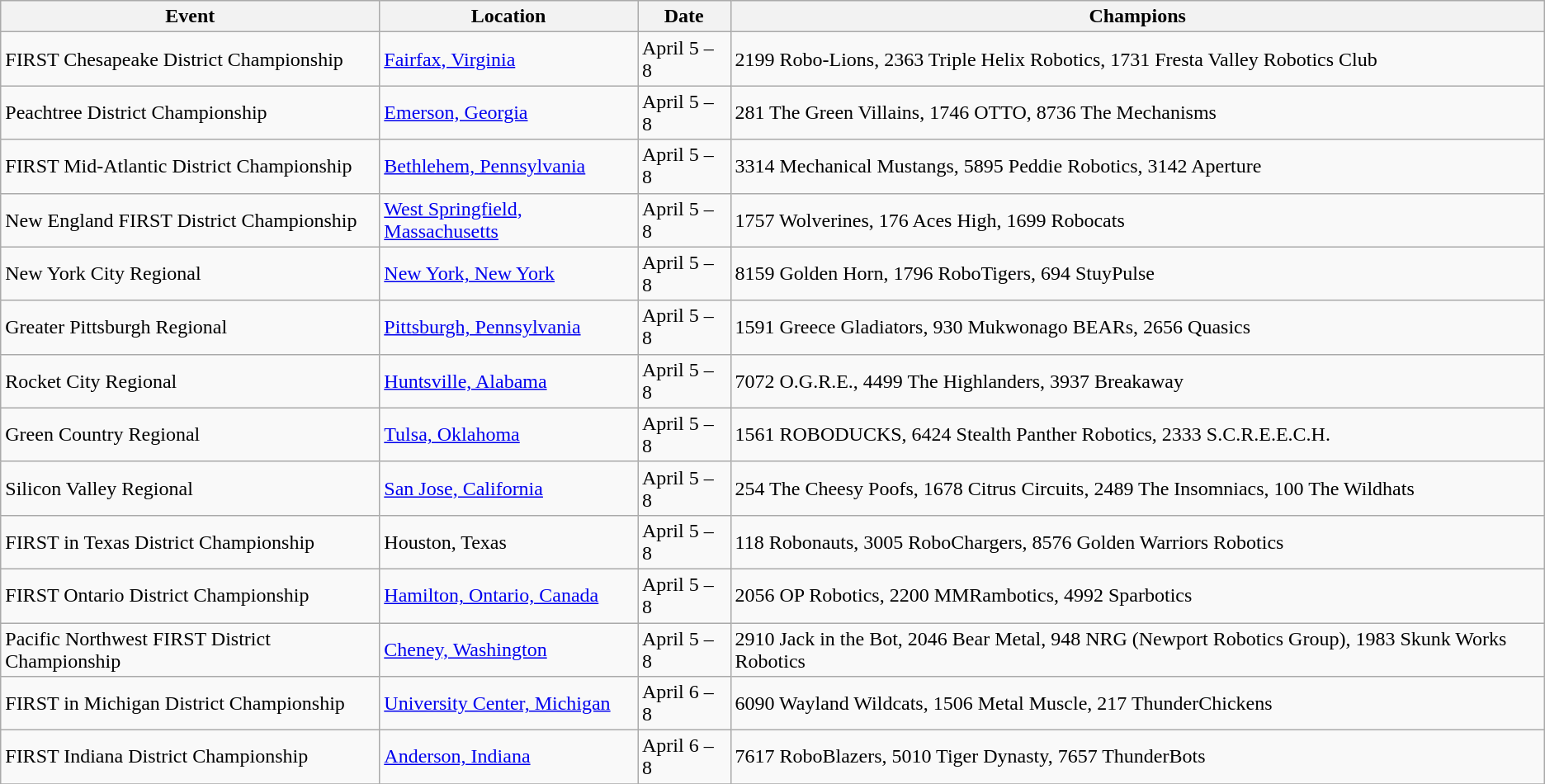<table class="wikitable">
<tr>
<th>Event</th>
<th>Location</th>
<th>Date</th>
<th>Champions</th>
</tr>
<tr>
<td>FIRST Chesapeake District Championship</td>
<td><a href='#'>Fairfax, Virginia</a></td>
<td>April 5 – 8</td>
<td>2199 Robo-Lions, 2363 Triple Helix Robotics, 1731 Fresta Valley Robotics Club</td>
</tr>
<tr>
<td>Peachtree District Championship</td>
<td><a href='#'>Emerson, Georgia</a></td>
<td>April 5 – 8</td>
<td>281 The Green Villains, 1746 OTTO, 8736 The Mechanisms</td>
</tr>
<tr>
<td>FIRST Mid-Atlantic District Championship</td>
<td><a href='#'>Bethlehem, Pennsylvania</a></td>
<td>April 5 – 8</td>
<td>3314 Mechanical Mustangs, 5895 Peddie Robotics, 3142 Aperture</td>
</tr>
<tr>
<td>New England FIRST District Championship</td>
<td><a href='#'>West Springfield, Massachusetts</a></td>
<td>April 5 – 8</td>
<td>1757 Wolverines, 176 Aces High, 1699 Robocats</td>
</tr>
<tr>
<td>New York City Regional</td>
<td><a href='#'>New York, New York</a></td>
<td>April 5 – 8</td>
<td>8159 Golden Horn, 1796 RoboTigers, 694 StuyPulse</td>
</tr>
<tr>
<td>Greater Pittsburgh Regional</td>
<td><a href='#'>Pittsburgh, Pennsylvania</a></td>
<td>April 5 – 8</td>
<td>1591 Greece Gladiators, 930 Mukwonago BEARs, 2656 Quasics</td>
</tr>
<tr>
<td>Rocket City Regional</td>
<td><a href='#'>Huntsville, Alabama</a></td>
<td>April 5 – 8</td>
<td>7072 O.G.R.E., 4499 The Highlanders, 3937 Breakaway</td>
</tr>
<tr>
<td>Green Country Regional</td>
<td><a href='#'>Tulsa, Oklahoma</a></td>
<td>April 5 – 8</td>
<td>1561 ROBODUCKS, 6424 Stealth Panther Robotics, 2333 S.C.R.E.E.C.H.</td>
</tr>
<tr>
<td>Silicon Valley Regional</td>
<td><a href='#'>San Jose, California</a></td>
<td>April 5 – 8</td>
<td>254 The Cheesy Poofs, 1678 Citrus Circuits, 2489 The Insomniacs, 100 The Wildhats</td>
</tr>
<tr>
<td>FIRST in Texas District Championship</td>
<td>Houston, Texas</td>
<td>April 5 – 8</td>
<td>118 Robonauts, 3005 RoboChargers, 8576 Golden Warriors Robotics</td>
</tr>
<tr>
<td>FIRST Ontario District Championship</td>
<td><a href='#'>Hamilton, Ontario, Canada</a></td>
<td>April 5 – 8</td>
<td>2056 OP Robotics, 2200 MMRambotics, 4992 Sparbotics</td>
</tr>
<tr 2056 OP Robotics, 2200 MMRambotics,Sparbotics>
<td>Pacific Northwest FIRST District Championship</td>
<td><a href='#'>Cheney, Washington</a></td>
<td>April 5 – 8</td>
<td>2910 Jack in the Bot, 2046 Bear Metal, 948 NRG (Newport Robotics Group), 1983 Skunk Works Robotics</td>
</tr>
<tr>
<td>FIRST in Michigan District Championship</td>
<td><a href='#'>University Center, Michigan</a></td>
<td>April 6 – 8</td>
<td>6090 Wayland Wildcats, 1506 Metal Muscle, 217 ThunderChickens</td>
</tr>
<tr>
<td>FIRST Indiana District Championship</td>
<td><a href='#'>Anderson, Indiana</a></td>
<td>April 6 – 8</td>
<td>7617 RoboBlazers, 5010 Tiger Dynasty, 7657 ThunderBots</td>
</tr>
<tr>
</tr>
</table>
